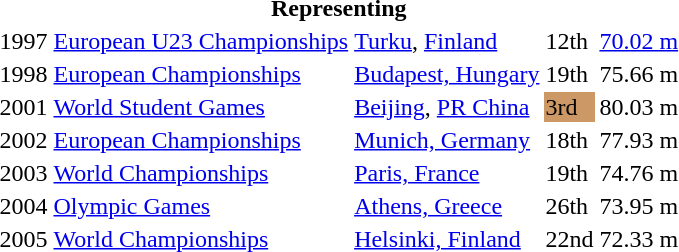<table>
<tr>
<th colspan="5">Representing </th>
</tr>
<tr>
<td>1997</td>
<td><a href='#'>European U23 Championships</a></td>
<td><a href='#'>Turku</a>, <a href='#'>Finland</a></td>
<td>12th</td>
<td><a href='#'>70.02 m</a></td>
</tr>
<tr>
<td>1998</td>
<td><a href='#'>European Championships</a></td>
<td><a href='#'>Budapest, Hungary</a></td>
<td>19th</td>
<td>75.66 m</td>
</tr>
<tr>
<td>2001</td>
<td><a href='#'>World Student Games</a></td>
<td><a href='#'>Beijing</a>, <a href='#'>PR China</a></td>
<td bgcolor="cc9966">3rd</td>
<td>80.03 m</td>
</tr>
<tr>
<td>2002</td>
<td><a href='#'>European Championships</a></td>
<td><a href='#'>Munich, Germany</a></td>
<td>18th</td>
<td>77.93 m</td>
</tr>
<tr>
<td>2003</td>
<td><a href='#'>World Championships</a></td>
<td><a href='#'>Paris, France</a></td>
<td>19th</td>
<td>74.76 m</td>
</tr>
<tr>
<td>2004</td>
<td><a href='#'>Olympic Games</a></td>
<td><a href='#'>Athens, Greece</a></td>
<td>26th</td>
<td>73.95 m</td>
</tr>
<tr>
<td>2005</td>
<td><a href='#'>World Championships</a></td>
<td><a href='#'>Helsinki, Finland</a></td>
<td>22nd</td>
<td>72.33 m</td>
</tr>
</table>
